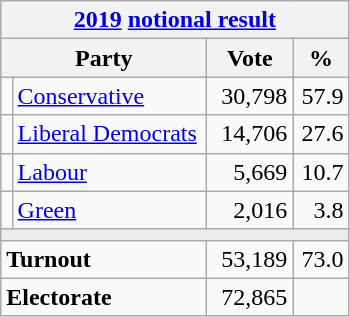<table class="wikitable">
<tr>
<th colspan="4"><a href='#'>2019</a> <a href='#'>notional result</a></th>
</tr>
<tr>
<th bgcolor="#DDDDFF" width="130px" colspan="2">Party</th>
<th bgcolor="#DDDDFF" width="50px">Vote</th>
<th bgcolor="#DDDDFF" width="30px">%</th>
</tr>
<tr>
<td></td>
<td><a href='#'>Conservative</a></td>
<td align=right>30,798</td>
<td align=right>57.9</td>
</tr>
<tr>
<td></td>
<td><a href='#'>Liberal Democrats</a></td>
<td align=right>14,706</td>
<td align=right>27.6</td>
</tr>
<tr>
<td></td>
<td><a href='#'>Labour</a></td>
<td align=right>5,669</td>
<td align=right>10.7</td>
</tr>
<tr>
<td></td>
<td><a href='#'>Green</a></td>
<td align=right>2,016</td>
<td align=right>3.8</td>
</tr>
<tr>
<td colspan="4" bgcolor="#EAECF0"></td>
</tr>
<tr>
<td colspan="2"><strong>Turnout</strong></td>
<td align=right>53,189</td>
<td align=right>73.0</td>
</tr>
<tr>
<td colspan="2"><strong>Electorate</strong></td>
<td align=right>72,865</td>
</tr>
</table>
